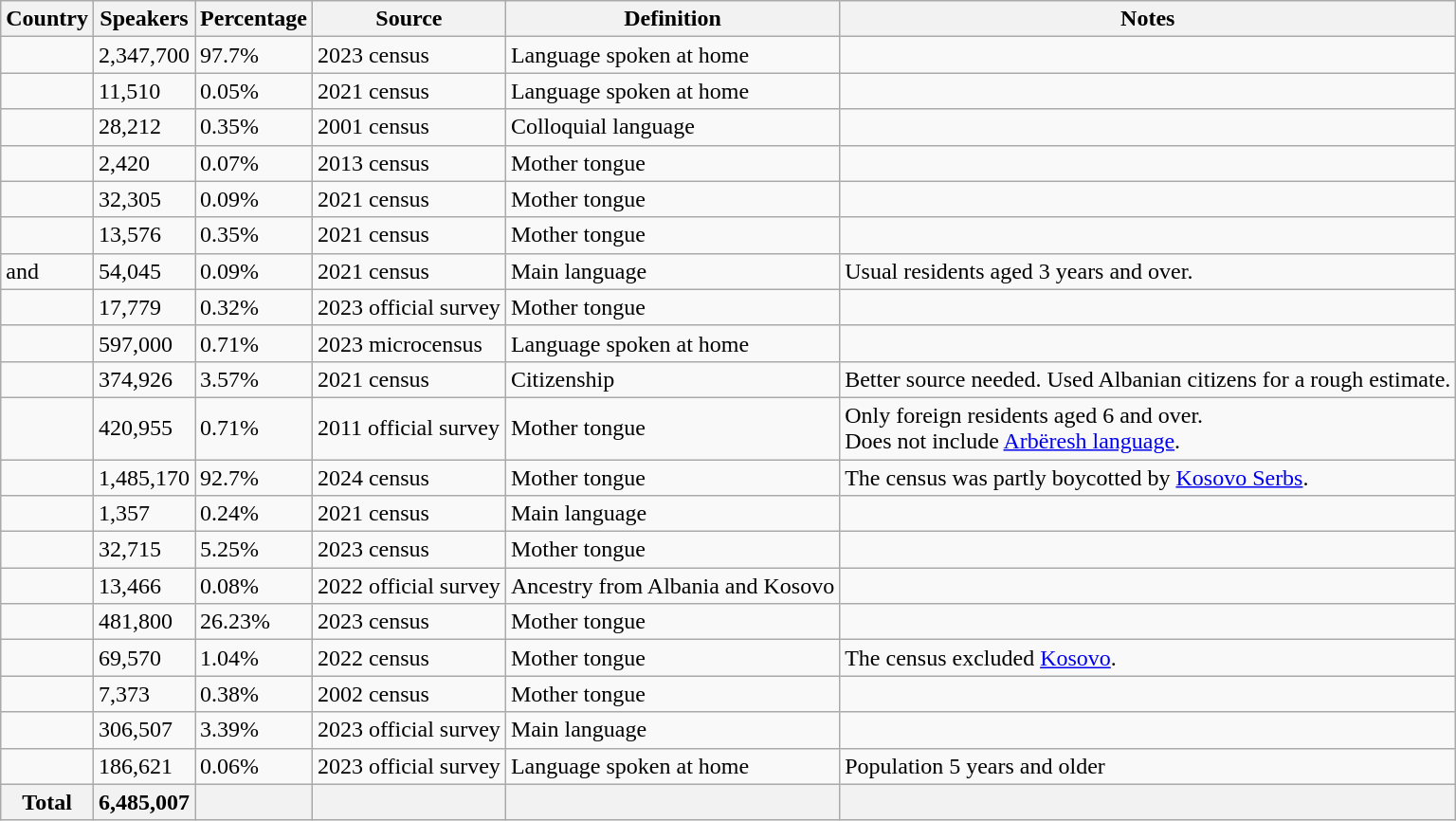<table class="wikitable sortable">
<tr>
<th>Country</th>
<th>Speakers</th>
<th>Percentage</th>
<th>Source</th>
<th>Definition</th>
<th>Notes</th>
</tr>
<tr>
<td></td>
<td>2,347,700</td>
<td>97.7%</td>
<td>2023 census</td>
<td>Language spoken at home</td>
<td></td>
</tr>
<tr>
<td></td>
<td>11,510</td>
<td>0.05%</td>
<td>2021 census</td>
<td>Language spoken at home</td>
<td></td>
</tr>
<tr>
<td></td>
<td>28,212</td>
<td>0.35%</td>
<td>2001 census</td>
<td>Colloquial language</td>
<td></td>
</tr>
<tr>
<td></td>
<td>2,420</td>
<td>0.07%</td>
<td>2013 census</td>
<td>Mother tongue</td>
<td></td>
</tr>
<tr>
<td></td>
<td>32,305</td>
<td>0.09%</td>
<td>2021 census</td>
<td>Mother tongue</td>
<td></td>
</tr>
<tr>
<td></td>
<td>13,576</td>
<td>0.35%</td>
<td>2021 census</td>
<td>Mother tongue</td>
<td></td>
</tr>
<tr>
<td> and </td>
<td>54,045</td>
<td>0.09%</td>
<td>2021 census</td>
<td>Main language</td>
<td>Usual residents aged 3 years and over.</td>
</tr>
<tr>
<td></td>
<td>17,779</td>
<td>0.32%</td>
<td>2023 official survey</td>
<td>Mother tongue</td>
<td></td>
</tr>
<tr>
<td></td>
<td>597,000</td>
<td>0.71%</td>
<td>2023 microcensus</td>
<td>Language spoken at home</td>
<td></td>
</tr>
<tr>
<td></td>
<td>374,926</td>
<td>3.57%</td>
<td>2021 census</td>
<td>Citizenship</td>
<td>Better source needed. Used Albanian citizens for a rough estimate.</td>
</tr>
<tr>
<td></td>
<td>420,955</td>
<td>0.71%</td>
<td>2011 official survey</td>
<td>Mother tongue</td>
<td>Only foreign residents aged 6 and over.<br>Does not include <a href='#'>Arbëresh language</a>.</td>
</tr>
<tr>
<td></td>
<td>1,485,170</td>
<td>92.7%</td>
<td>2024 census</td>
<td>Mother tongue</td>
<td>The census was partly boycotted by <a href='#'>Kosovo Serbs</a>.</td>
</tr>
<tr>
<td></td>
<td>1,357</td>
<td>0.24%</td>
<td>2021 census</td>
<td>Main language</td>
<td></td>
</tr>
<tr>
<td></td>
<td>32,715</td>
<td>5.25%</td>
<td>2023 census</td>
<td>Mother tongue</td>
<td></td>
</tr>
<tr>
<td></td>
<td>13,466</td>
<td>0.08%</td>
<td>2022 official survey</td>
<td>Ancestry from Albania and Kosovo</td>
<td></td>
</tr>
<tr>
<td></td>
<td>481,800</td>
<td>26.23%</td>
<td>2023 census</td>
<td>Mother tongue</td>
<td></td>
</tr>
<tr>
<td></td>
<td>69,570</td>
<td>1.04%</td>
<td>2022 census</td>
<td>Mother tongue</td>
<td>The census excluded <a href='#'>Kosovo</a>.</td>
</tr>
<tr>
<td></td>
<td>7,373</td>
<td>0.38%</td>
<td>2002 census</td>
<td>Mother tongue</td>
<td></td>
</tr>
<tr>
<td></td>
<td>306,507</td>
<td>3.39%</td>
<td>2023 official survey</td>
<td>Main language</td>
<td></td>
</tr>
<tr>
<td></td>
<td>186,621</td>
<td>0.06%</td>
<td>2023 official survey</td>
<td>Language spoken at home</td>
<td>Population 5 years and older</td>
</tr>
<tr>
<th>Total</th>
<th>6,485,007</th>
<th></th>
<th></th>
<th></th>
<th></th>
</tr>
</table>
